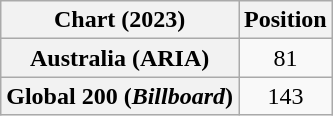<table class="wikitable sortable plainrowheaders" style="text-align:center">
<tr>
<th scope="col">Chart (2023)</th>
<th scope="col">Position</th>
</tr>
<tr>
<th scope="row">Australia (ARIA)</th>
<td>81</td>
</tr>
<tr>
<th scope="row">Global 200 (<em>Billboard</em>)</th>
<td>143</td>
</tr>
</table>
